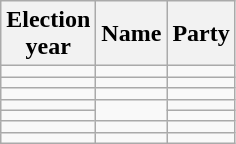<table class=wikitable>
<tr>
<th>Election<br>year</th>
<th>Name</th>
<th colspan=2>Party</th>
</tr>
<tr>
<td></td>
<td></td>
<td></td>
</tr>
<tr>
<td></td>
<td></td>
<td></td>
</tr>
<tr>
<td></td>
<td></td>
<td></td>
</tr>
<tr>
<td></td>
<td rowspan=2></td>
<td></td>
</tr>
<tr>
<td></td>
<td></td>
</tr>
<tr>
<td></td>
<td></td>
<td></td>
</tr>
<tr>
<td></td>
<td></td>
<td></td>
</tr>
</table>
